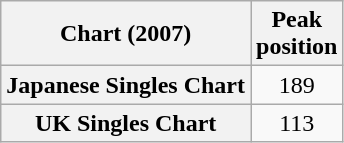<table class="wikitable sortable plainrowheaders" style="text-align:center">
<tr>
<th>Chart (2007)</th>
<th>Peak<br>position</th>
</tr>
<tr>
<th scope="row">Japanese Singles Chart</th>
<td>189</td>
</tr>
<tr>
<th scope="row">UK Singles Chart</th>
<td>113</td>
</tr>
</table>
